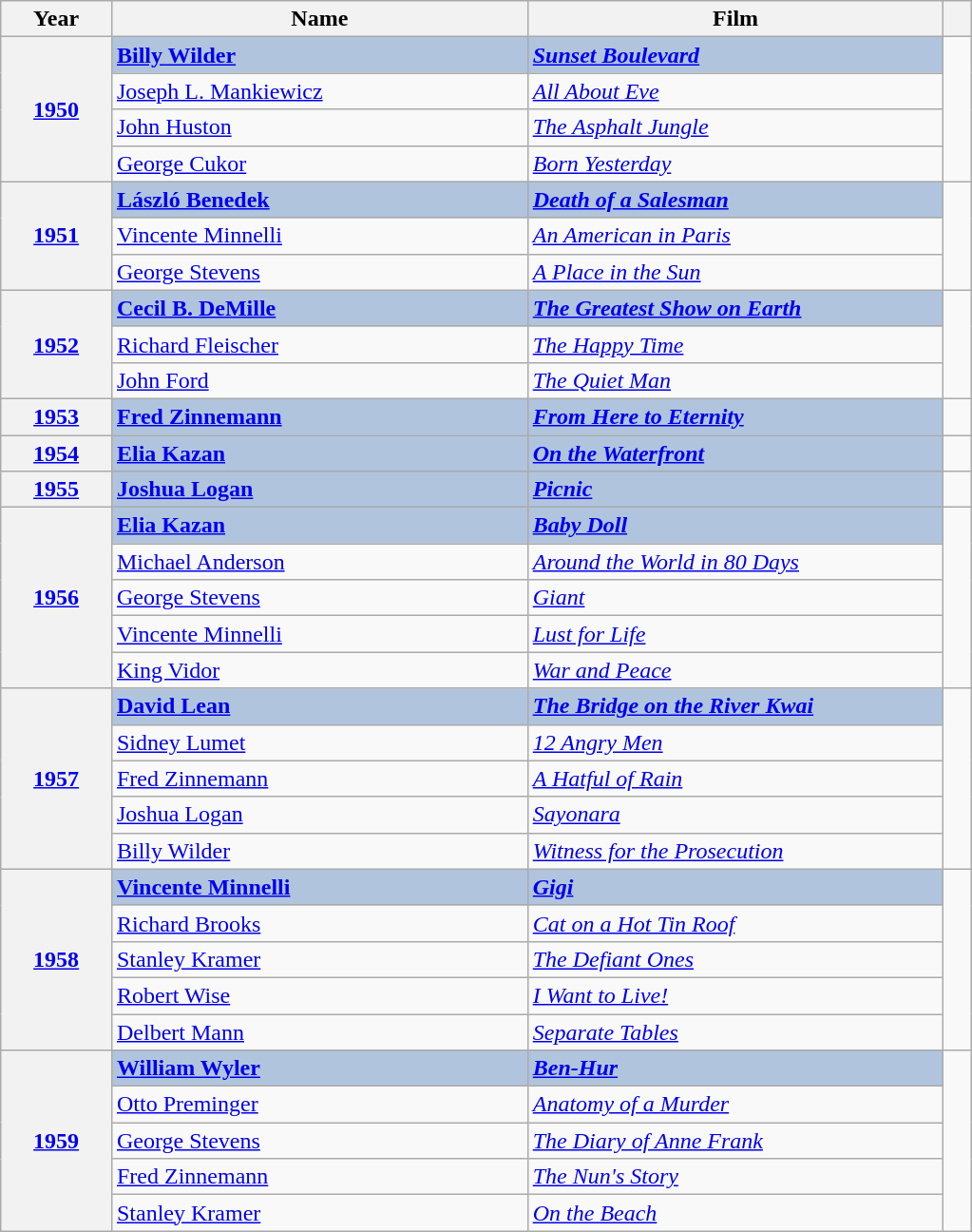<table class="wikitable sortable">
<tr>
<th scope="col" style="width:8%;">Year</th>
<th scope="col" style="width:30%;">Name</th>
<th scope="col" style="width:30%;">Film</th>
<th scope="col" style="width:2%;" class="unsortable"></th>
</tr>
<tr>
<th rowspan="4" style="text-align:center;"><a href='#'>1950</a></th>
<td style="background:#B0C4DE;"><strong><a href='#'>Billy Wilder</a></strong></td>
<td style="background:#B0C4DE;"><strong><em><a href='#'>Sunset Boulevard</a></em></strong></td>
<td rowspan=4></td>
</tr>
<tr>
<td><a href='#'>Joseph L. Mankiewicz</a></td>
<td><em><a href='#'>All About Eve</a></em></td>
</tr>
<tr>
<td><a href='#'>John Huston</a></td>
<td><em><a href='#'>The Asphalt Jungle</a></em></td>
</tr>
<tr>
<td><a href='#'>George Cukor</a></td>
<td><em><a href='#'>Born Yesterday</a></em></td>
</tr>
<tr>
<th rowspan="3" style="text-align:center;"><a href='#'>1951</a></th>
<td style="background:#B0C4DE;"><strong><a href='#'>László Benedek</a></strong></td>
<td style="background:#B0C4DE;"><strong><em><a href='#'>Death of a Salesman</a></em></strong></td>
<td rowspan=3></td>
</tr>
<tr>
<td><a href='#'>Vincente Minnelli</a></td>
<td><em><a href='#'>An American in Paris</a></em></td>
</tr>
<tr>
<td><a href='#'>George Stevens</a></td>
<td><em><a href='#'>A Place in the Sun</a></em></td>
</tr>
<tr>
<th rowspan="3" style="text-align:center;"><a href='#'>1952</a></th>
<td style="background:#B0C4DE;"><strong><a href='#'>Cecil B. DeMille</a></strong></td>
<td style="background:#B0C4DE;"><strong><em><a href='#'>The Greatest Show on Earth</a></em></strong></td>
<td rowspan=3></td>
</tr>
<tr>
<td><a href='#'>Richard Fleischer</a></td>
<td><em><a href='#'>The Happy Time</a></em></td>
</tr>
<tr>
<td><a href='#'>John Ford</a></td>
<td><em><a href='#'>The Quiet Man</a></em></td>
</tr>
<tr>
<th rowspan="1" style="text-align:center;"><a href='#'>1953</a></th>
<td style="background:#B0C4DE;"><strong><a href='#'>Fred Zinnemann</a></strong></td>
<td style="background:#B0C4DE;"><strong><em><a href='#'>From Here to Eternity</a></em></strong></td>
<td></td>
</tr>
<tr>
<th rowspan="1" style="text-align:center;"><a href='#'>1954</a></th>
<td style="background:#B0C4DE;"><strong><a href='#'>Elia Kazan</a></strong></td>
<td style="background:#B0C4DE;"><strong><em><a href='#'>On the Waterfront</a></em></strong></td>
<td></td>
</tr>
<tr>
<th rowspan="1" style="text-align:center;"><a href='#'>1955</a></th>
<td style="background:#B0C4DE;"><strong><a href='#'>Joshua Logan</a></strong></td>
<td style="background:#B0C4DE;"><strong><em><a href='#'>Picnic</a></em></strong></td>
<td></td>
</tr>
<tr>
<th rowspan="5" style="text-align:center;"><a href='#'>1956</a></th>
<td style="background:#B0C4DE;"><strong><a href='#'>Elia Kazan</a></strong></td>
<td style="background:#B0C4DE;"><strong><em><a href='#'>Baby Doll</a></em></strong></td>
<td rowspan=5></td>
</tr>
<tr>
<td><a href='#'>Michael Anderson</a></td>
<td><em><a href='#'>Around the World in 80 Days</a></em></td>
</tr>
<tr>
<td><a href='#'>George Stevens</a></td>
<td><em><a href='#'>Giant</a></em></td>
</tr>
<tr>
<td><a href='#'>Vincente Minnelli</a></td>
<td><em><a href='#'>Lust for Life</a></em></td>
</tr>
<tr>
<td><a href='#'>King Vidor</a></td>
<td><em><a href='#'>War and Peace</a></em></td>
</tr>
<tr>
<th rowspan="5" style="text-align:center;"><a href='#'>1957</a></th>
<td style="background:#B0C4DE;"><strong><a href='#'>David Lean</a></strong></td>
<td style="background:#B0C4DE;"><strong><em><a href='#'>The Bridge on the River Kwai</a></em></strong></td>
<td rowspan=5></td>
</tr>
<tr>
<td><a href='#'>Sidney Lumet</a></td>
<td><em><a href='#'>12 Angry Men</a></em></td>
</tr>
<tr>
<td><a href='#'>Fred Zinnemann</a></td>
<td><em><a href='#'>A Hatful of Rain</a></em></td>
</tr>
<tr>
<td><a href='#'>Joshua Logan</a></td>
<td><em><a href='#'>Sayonara</a></em></td>
</tr>
<tr>
<td><a href='#'>Billy Wilder</a></td>
<td><em><a href='#'>Witness for the Prosecution</a></em></td>
</tr>
<tr>
<th rowspan="5" style="text-align:center;"><a href='#'>1958</a></th>
<td style="background:#B0C4DE;"><strong><a href='#'>Vincente Minnelli</a></strong></td>
<td style="background:#B0C4DE;"><strong><em><a href='#'>Gigi</a></em></strong></td>
<td rowspan=5></td>
</tr>
<tr>
<td><a href='#'>Richard Brooks</a></td>
<td><em><a href='#'>Cat on a Hot Tin Roof</a></em></td>
</tr>
<tr>
<td><a href='#'>Stanley Kramer</a></td>
<td><em><a href='#'>The Defiant Ones</a></em></td>
</tr>
<tr>
<td><a href='#'>Robert Wise</a></td>
<td><em><a href='#'>I Want to Live!</a></em></td>
</tr>
<tr>
<td><a href='#'>Delbert Mann</a></td>
<td><em><a href='#'>Separate Tables</a></em></td>
</tr>
<tr>
<th rowspan="5" style="text-align:center;"><a href='#'>1959</a></th>
<td style="background:#B0C4DE;"><strong><a href='#'>William Wyler</a></strong></td>
<td style="background:#B0C4DE;"><strong><em><a href='#'>Ben-Hur</a></em></strong></td>
<td rowspan=5></td>
</tr>
<tr>
<td><a href='#'>Otto Preminger</a></td>
<td><em><a href='#'>Anatomy of a Murder</a></em></td>
</tr>
<tr>
<td><a href='#'>George Stevens</a></td>
<td><em><a href='#'>The Diary of Anne Frank</a></em></td>
</tr>
<tr>
<td><a href='#'>Fred Zinnemann</a></td>
<td><em><a href='#'>The Nun's Story</a></em></td>
</tr>
<tr>
<td><a href='#'>Stanley Kramer</a></td>
<td><em><a href='#'>On the Beach</a></em></td>
</tr>
</table>
